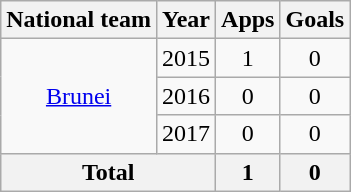<table class="wikitable" style="text-align:center">
<tr>
<th>National team</th>
<th>Year</th>
<th>Apps</th>
<th>Goals</th>
</tr>
<tr>
<td rowspan="3"><a href='#'>Brunei</a></td>
<td>2015</td>
<td>1</td>
<td>0</td>
</tr>
<tr>
<td>2016</td>
<td>0</td>
<td>0</td>
</tr>
<tr>
<td>2017</td>
<td>0</td>
<td>0</td>
</tr>
<tr>
<th colspan=2>Total</th>
<th>1</th>
<th>0</th>
</tr>
</table>
